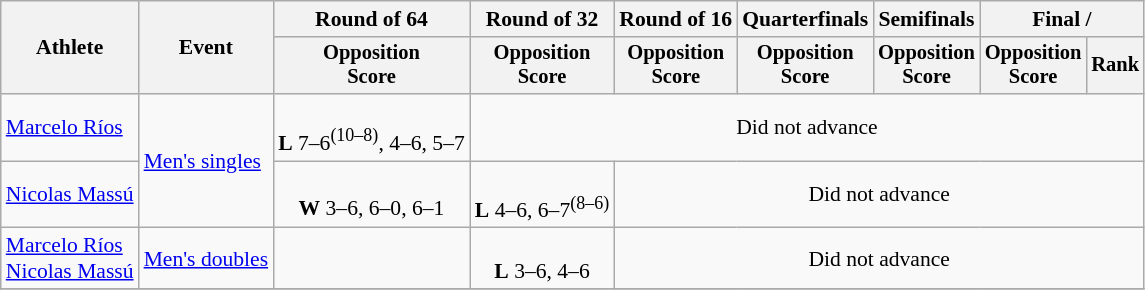<table class=wikitable style="font-size:90%">
<tr>
<th rowspan="2">Athlete</th>
<th rowspan="2">Event</th>
<th>Round of 64</th>
<th>Round of 32</th>
<th>Round of 16</th>
<th>Quarterfinals</th>
<th>Semifinals</th>
<th colspan=2>Final / </th>
</tr>
<tr style="font-size:95%">
<th>Opposition<br>Score</th>
<th>Opposition<br>Score</th>
<th>Opposition<br>Score</th>
<th>Opposition<br>Score</th>
<th>Opposition<br>Score</th>
<th>Opposition<br>Score</th>
<th>Rank</th>
</tr>
<tr align=center>
<td align=left><a href='#'>Marcelo Ríos</a></td>
<td align=left rowspan=2><a href='#'>Men's singles</a></td>
<td><br><strong>L</strong> 7–6<sup>(10–8)</sup>, 4–6, 5–7</td>
<td colspan=6>Did not advance</td>
</tr>
<tr align=center>
<td align=left><a href='#'>Nicolas Massú</a></td>
<td><br><strong>W</strong> 3–6, 6–0, 6–1</td>
<td><br><strong>L</strong> 4–6, 6–7<sup>(8–6)</sup></td>
<td colspan=5>Did not advance</td>
</tr>
<tr align=center>
<td align=left><a href='#'>Marcelo Ríos</a><br><a href='#'>Nicolas Massú</a></td>
<td align=left><a href='#'>Men's doubles</a></td>
<td></td>
<td><br><strong>L</strong> 3–6, 4–6</td>
<td colspan=5>Did not advance</td>
</tr>
<tr align=center>
</tr>
</table>
